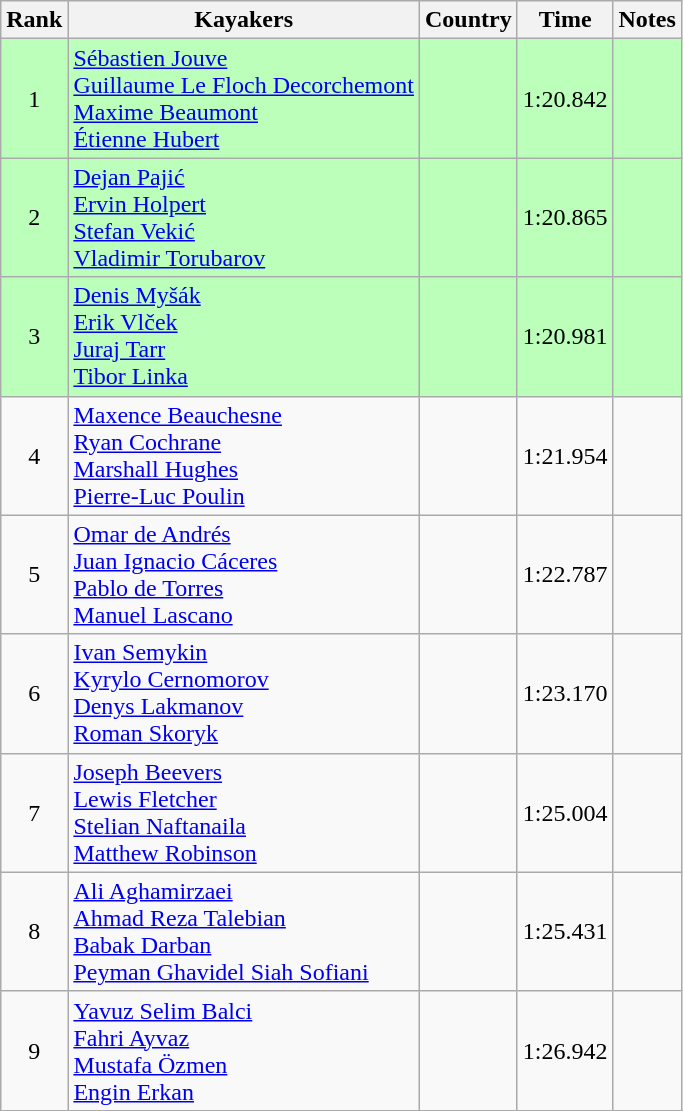<table class="wikitable" style="text-align:center">
<tr>
<th>Rank</th>
<th>Kayakers</th>
<th>Country</th>
<th>Time</th>
<th>Notes</th>
</tr>
<tr bgcolor=bbffbb>
<td>1</td>
<td align="left"><a href='#'>Sébastien Jouve</a><br><a href='#'>Guillaume Le Floch Decorchemont</a><br><a href='#'>Maxime Beaumont</a><br><a href='#'>Étienne Hubert</a></td>
<td align="left"></td>
<td>1:20.842</td>
<td></td>
</tr>
<tr bgcolor=bbffbb>
<td>2</td>
<td align="left"><a href='#'>Dejan Pajić</a><br><a href='#'>Ervin Holpert</a><br><a href='#'>Stefan Vekić</a><br><a href='#'>Vladimir Torubarov</a></td>
<td align="left"></td>
<td>1:20.865</td>
<td></td>
</tr>
<tr bgcolor=bbffbb>
<td>3</td>
<td align="left"><a href='#'>Denis Myšák</a><br><a href='#'>Erik Vlček</a><br><a href='#'>Juraj Tarr</a><br><a href='#'>Tibor Linka</a></td>
<td align="left"></td>
<td>1:20.981</td>
<td></td>
</tr>
<tr>
<td>4</td>
<td align="left"><a href='#'>Maxence Beauchesne</a><br><a href='#'>Ryan Cochrane</a><br><a href='#'>Marshall Hughes</a><br><a href='#'>Pierre-Luc Poulin</a></td>
<td align="left"></td>
<td>1:21.954</td>
<td></td>
</tr>
<tr>
<td>5</td>
<td align="left"><a href='#'>Omar de Andrés</a><br><a href='#'>Juan Ignacio Cáceres</a><br><a href='#'>Pablo de Torres</a><br><a href='#'>Manuel Lascano</a></td>
<td align="left"></td>
<td>1:22.787</td>
<td></td>
</tr>
<tr>
<td>6</td>
<td align="left"><a href='#'>Ivan Semykin</a><br><a href='#'>Kyrylo Cernomorov</a><br><a href='#'>Denys Lakmanov</a><br><a href='#'>Roman Skoryk</a></td>
<td align="left"></td>
<td>1:23.170</td>
<td></td>
</tr>
<tr>
<td>7</td>
<td align="left"><a href='#'>Joseph Beevers</a><br><a href='#'>Lewis Fletcher</a><br><a href='#'>Stelian Naftanaila</a><br><a href='#'>Matthew Robinson</a></td>
<td align="left"></td>
<td>1:25.004</td>
<td></td>
</tr>
<tr>
<td>8</td>
<td align="left"><a href='#'>Ali Aghamirzaei</a><br><a href='#'>Ahmad Reza Talebian</a><br><a href='#'>Babak Darban</a><br><a href='#'>Peyman Ghavidel Siah Sofiani</a></td>
<td align="left"></td>
<td>1:25.431</td>
<td></td>
</tr>
<tr>
<td>9</td>
<td align="left"><a href='#'>Yavuz Selim Balci</a><br><a href='#'>Fahri Ayvaz</a><br><a href='#'>Mustafa Özmen</a><br><a href='#'>Engin Erkan</a></td>
<td align="left"></td>
<td>1:26.942</td>
<td></td>
</tr>
</table>
